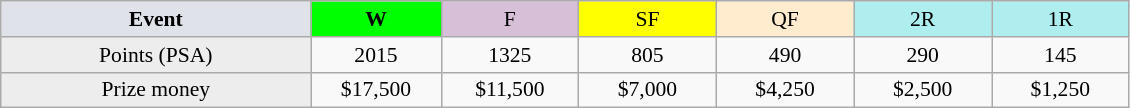<table class=wikitable style=font-size:90%;text-align:center>
<tr>
<td width=200 colspan=1 bgcolor=#dfe2e9><strong>Event</strong></td>
<td width=80 bgcolor=lime><strong>W</strong></td>
<td width=85 bgcolor=#D8BFD8>F</td>
<td width=85 bgcolor=#FFFF00>SF</td>
<td width=85 bgcolor=#ffebcd>QF</td>
<td width=85 bgcolor=#afeeee>2R</td>
<td width=85 bgcolor=#afeeee>1R</td>
</tr>
<tr>
<td bgcolor=#EDEDED>Points (PSA)</td>
<td>2015</td>
<td>1325</td>
<td>805</td>
<td>490</td>
<td>290</td>
<td>145</td>
</tr>
<tr>
<td bgcolor=#EDEDED>Prize money</td>
<td>$17,500</td>
<td>$11,500</td>
<td>$7,000</td>
<td>$4,250</td>
<td>$2,500</td>
<td>$1,250</td>
</tr>
</table>
